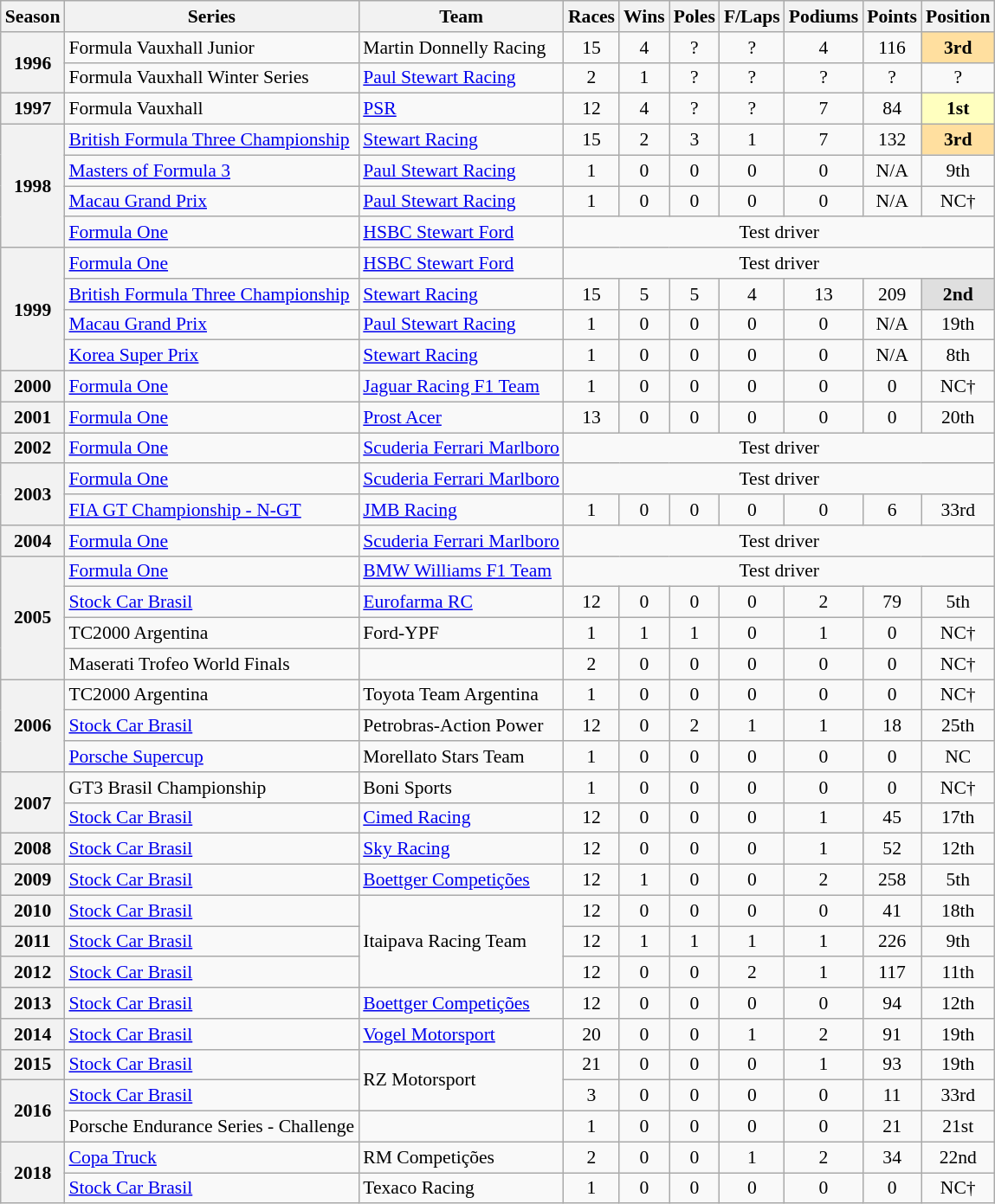<table class="wikitable" style="font-size: 90%; text-align:center">
<tr>
<th>Season</th>
<th>Series</th>
<th>Team</th>
<th>Races</th>
<th>Wins</th>
<th>Poles</th>
<th>F/Laps</th>
<th>Podiums</th>
<th>Points</th>
<th>Position</th>
</tr>
<tr>
<th rowspan="2">1996</th>
<td align="left">Formula Vauxhall Junior</td>
<td align=left>Martin Donnelly Racing</td>
<td>15</td>
<td>4</td>
<td>?</td>
<td>?</td>
<td>4</td>
<td>116</td>
<td style="background:#FFDF9F"><strong>3rd</strong></td>
</tr>
<tr>
<td align=left>Formula Vauxhall Winter Series</td>
<td align=left><a href='#'>Paul Stewart Racing</a></td>
<td>2</td>
<td>1</td>
<td>?</td>
<td>?</td>
<td>?</td>
<td>?</td>
<td>?</td>
</tr>
<tr>
<th>1997</th>
<td align=left>Formula Vauxhall</td>
<td align=left><a href='#'>PSR</a></td>
<td>12</td>
<td>4</td>
<td>?</td>
<td>?</td>
<td>7</td>
<td>84</td>
<td style="background:#FFFFBF"><strong>1st</strong></td>
</tr>
<tr>
<th rowspan="4">1998</th>
<td align=left><a href='#'>British Formula Three Championship</a></td>
<td align=left><a href='#'>Stewart Racing</a></td>
<td>15</td>
<td>2</td>
<td>3</td>
<td>1</td>
<td>7</td>
<td>132</td>
<td style="background:#FFDF9F"><strong>3rd</strong></td>
</tr>
<tr>
<td align=left><a href='#'>Masters of Formula 3</a></td>
<td align=left><a href='#'>Paul Stewart Racing</a></td>
<td>1</td>
<td>0</td>
<td>0</td>
<td>0</td>
<td>0</td>
<td>N/A</td>
<td>9th</td>
</tr>
<tr>
<td align=left><a href='#'>Macau Grand Prix</a></td>
<td align=left><a href='#'>Paul Stewart Racing</a></td>
<td>1</td>
<td>0</td>
<td>0</td>
<td>0</td>
<td>0</td>
<td>N/A</td>
<td>NC†</td>
</tr>
<tr>
<td align=left><a href='#'>Formula One</a></td>
<td align=left><a href='#'>HSBC Stewart Ford</a></td>
<td colspan=7>Test driver</td>
</tr>
<tr>
<th rowspan="4">1999</th>
<td align=left><a href='#'>Formula One</a></td>
<td align=left><a href='#'>HSBC Stewart Ford</a></td>
<td colspan=7>Test driver</td>
</tr>
<tr>
<td align=left><a href='#'>British Formula Three Championship</a></td>
<td align=left><a href='#'>Stewart Racing</a></td>
<td>15</td>
<td>5</td>
<td>5</td>
<td>4</td>
<td>13</td>
<td>209</td>
<td style="background:#DFDFDF"><strong>2nd</strong></td>
</tr>
<tr>
<td align=left><a href='#'>Macau Grand Prix</a></td>
<td align=left><a href='#'>Paul Stewart Racing</a></td>
<td>1</td>
<td>0</td>
<td>0</td>
<td>0</td>
<td>0</td>
<td>N/A</td>
<td>19th</td>
</tr>
<tr>
<td align=left><a href='#'>Korea Super Prix</a></td>
<td align=left><a href='#'>Stewart Racing</a></td>
<td>1</td>
<td>0</td>
<td>0</td>
<td>0</td>
<td>0</td>
<td>N/A</td>
<td>8th</td>
</tr>
<tr>
<th>2000</th>
<td align=left><a href='#'>Formula One</a></td>
<td align=left><a href='#'>Jaguar Racing F1 Team</a></td>
<td>1</td>
<td>0</td>
<td>0</td>
<td>0</td>
<td>0</td>
<td>0</td>
<td>NC†</td>
</tr>
<tr>
<th>2001</th>
<td align=left><a href='#'>Formula One</a></td>
<td align=left><a href='#'>Prost Acer</a></td>
<td>13</td>
<td>0</td>
<td>0</td>
<td>0</td>
<td>0</td>
<td>0</td>
<td>20th</td>
</tr>
<tr>
<th>2002</th>
<td align=left><a href='#'>Formula One</a></td>
<td align=left nowrap><a href='#'>Scuderia Ferrari Marlboro</a></td>
<td colspan=7>Test driver</td>
</tr>
<tr>
<th rowspan="2">2003</th>
<td align=left><a href='#'>Formula One</a></td>
<td align=left><a href='#'>Scuderia Ferrari Marlboro</a></td>
<td colspan=7>Test driver</td>
</tr>
<tr>
<td align=left><a href='#'>FIA GT Championship - N-GT</a></td>
<td align=left><a href='#'>JMB Racing</a></td>
<td>1</td>
<td>0</td>
<td>0</td>
<td>0</td>
<td>0</td>
<td>6</td>
<td>33rd</td>
</tr>
<tr>
<th>2004</th>
<td align=left><a href='#'>Formula One</a></td>
<td align=left><a href='#'>Scuderia Ferrari Marlboro</a></td>
<td colspan=7>Test driver</td>
</tr>
<tr>
<th rowspan="4">2005</th>
<td align=left><a href='#'>Formula One</a></td>
<td align=left><a href='#'>BMW Williams F1 Team</a></td>
<td colspan=7>Test driver</td>
</tr>
<tr>
<td align=left><a href='#'>Stock Car Brasil</a></td>
<td align=left><a href='#'>Eurofarma RC</a></td>
<td>12</td>
<td>0</td>
<td>0</td>
<td>0</td>
<td>2</td>
<td>79</td>
<td>5th</td>
</tr>
<tr>
<td align=left>TC2000 Argentina</td>
<td align=left>Ford-YPF</td>
<td>1</td>
<td>1</td>
<td>1</td>
<td>0</td>
<td>1</td>
<td>0</td>
<td>NC†</td>
</tr>
<tr>
<td align=left>Maserati Trofeo World Finals</td>
<td align=left></td>
<td>2</td>
<td>0</td>
<td>0</td>
<td>0</td>
<td>0</td>
<td>0</td>
<td>NC†</td>
</tr>
<tr>
<th rowspan="3">2006</th>
<td align=left>TC2000 Argentina</td>
<td align=left>Toyota Team Argentina</td>
<td>1</td>
<td>0</td>
<td>0</td>
<td>0</td>
<td>0</td>
<td>0</td>
<td>NC†</td>
</tr>
<tr>
<td align=left><a href='#'>Stock Car Brasil</a></td>
<td align=left>Petrobras-Action Power</td>
<td>12</td>
<td>0</td>
<td>2</td>
<td>1</td>
<td>1</td>
<td>18</td>
<td>25th</td>
</tr>
<tr>
<td align=left><a href='#'>Porsche Supercup</a></td>
<td align=left>Morellato Stars Team</td>
<td>1</td>
<td>0</td>
<td>0</td>
<td>0</td>
<td>0</td>
<td>0</td>
<td>NC</td>
</tr>
<tr>
<th rowspan="2">2007</th>
<td align=left>GT3 Brasil Championship</td>
<td align=left>Boni Sports</td>
<td>1</td>
<td>0</td>
<td>0</td>
<td>0</td>
<td>0</td>
<td>0</td>
<td>NC†</td>
</tr>
<tr>
<td align=left><a href='#'>Stock Car Brasil</a></td>
<td align=left><a href='#'>Cimed Racing</a></td>
<td>12</td>
<td>0</td>
<td>0</td>
<td>0</td>
<td>1</td>
<td>45</td>
<td>17th</td>
</tr>
<tr>
<th>2008</th>
<td align=left><a href='#'>Stock Car Brasil</a></td>
<td align=left><a href='#'>Sky Racing</a></td>
<td>12</td>
<td>0</td>
<td>0</td>
<td>0</td>
<td>1</td>
<td>52</td>
<td>12th</td>
</tr>
<tr>
<th>2009</th>
<td align=left><a href='#'>Stock Car Brasil</a></td>
<td align=left><a href='#'>Boettger Competições</a></td>
<td>12</td>
<td>1</td>
<td>0</td>
<td>0</td>
<td>2</td>
<td>258</td>
<td>5th</td>
</tr>
<tr>
<th>2010</th>
<td align=left><a href='#'>Stock Car Brasil</a></td>
<td rowspan="3" align=left>Itaipava Racing Team</td>
<td>12</td>
<td>0</td>
<td>0</td>
<td>0</td>
<td>0</td>
<td>41</td>
<td>18th</td>
</tr>
<tr>
<th>2011</th>
<td align=left><a href='#'>Stock Car Brasil</a></td>
<td>12</td>
<td>1</td>
<td>1</td>
<td>1</td>
<td>1</td>
<td>226</td>
<td>9th</td>
</tr>
<tr>
<th>2012</th>
<td align=left><a href='#'>Stock Car Brasil</a></td>
<td>12</td>
<td>0</td>
<td>0</td>
<td>2</td>
<td>1</td>
<td>117</td>
<td>11th</td>
</tr>
<tr>
<th>2013</th>
<td align=left><a href='#'>Stock Car Brasil</a></td>
<td align=left><a href='#'>Boettger Competições</a></td>
<td>12</td>
<td>0</td>
<td>0</td>
<td>0</td>
<td>0</td>
<td>94</td>
<td>12th</td>
</tr>
<tr>
<th>2014</th>
<td align=left><a href='#'>Stock Car Brasil</a></td>
<td align=left><a href='#'>Vogel Motorsport</a></td>
<td>20</td>
<td>0</td>
<td>0</td>
<td>1</td>
<td>2</td>
<td>91</td>
<td>19th</td>
</tr>
<tr>
<th>2015</th>
<td align=left><a href='#'>Stock Car Brasil</a></td>
<td rowspan="2" align=left>RZ Motorsport</td>
<td>21</td>
<td>0</td>
<td>0</td>
<td>0</td>
<td>1</td>
<td>93</td>
<td>19th</td>
</tr>
<tr>
<th rowspan="2">2016</th>
<td align=left><a href='#'>Stock Car Brasil</a></td>
<td>3</td>
<td>0</td>
<td>0</td>
<td>0</td>
<td>0</td>
<td>11</td>
<td>33rd</td>
</tr>
<tr>
<td align=left nowrap>Porsche Endurance Series - Challenge</td>
<td align=left></td>
<td>1</td>
<td>0</td>
<td>0</td>
<td>0</td>
<td>0</td>
<td>21</td>
<td>21st</td>
</tr>
<tr>
<th rowspan="2">2018</th>
<td align=left><a href='#'>Copa Truck</a></td>
<td align=left>RM Competições</td>
<td>2</td>
<td>0</td>
<td>0</td>
<td>1</td>
<td>2</td>
<td>34</td>
<td>22nd</td>
</tr>
<tr>
<td align=left><a href='#'>Stock Car Brasil</a></td>
<td align=left>Texaco Racing</td>
<td>1</td>
<td>0</td>
<td>0</td>
<td>0</td>
<td>0</td>
<td>0</td>
<td>NC†</td>
</tr>
</table>
